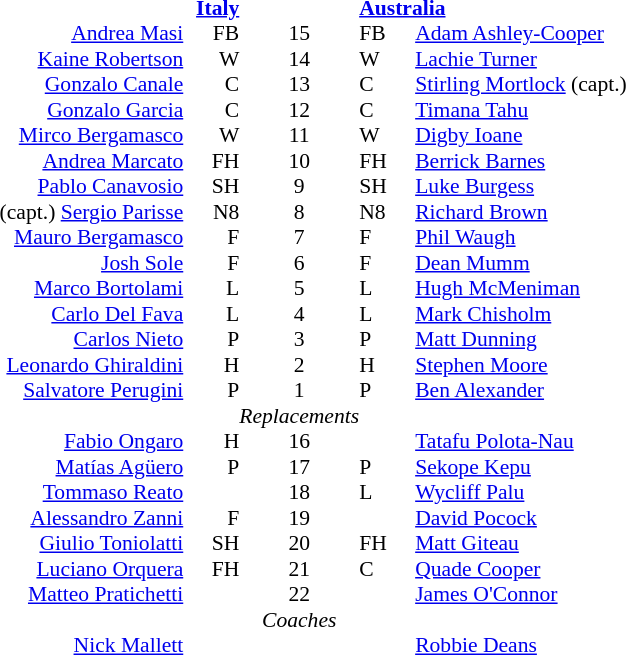<table width="100%" style="font-size: 90%; " cellspacing="0" cellpadding="0" align=center>
<tr>
<td width=41%; text-align=right></td>
<td width=3%; text-align:right></td>
<td width=4%; text-align:center></td>
<td width=3%; text-align:left></td>
<td width=49%; text-align:left></td>
</tr>
<tr>
<td colspan=2 align=right><strong><a href='#'>Italy</a></strong></td>
<td></td>
<td colspan=2><strong><a href='#'>Australia</a></strong></td>
</tr>
<tr>
<td align=right><a href='#'>Andrea Masi</a></td>
<td align=right>FB</td>
<td align=center>15</td>
<td>FB</td>
<td><a href='#'>Adam Ashley-Cooper</a></td>
</tr>
<tr>
<td align=right><a href='#'>Kaine Robertson</a></td>
<td align=right>W</td>
<td align=center>14</td>
<td>W</td>
<td><a href='#'>Lachie Turner</a></td>
</tr>
<tr>
<td align=right><a href='#'>Gonzalo Canale</a></td>
<td align=right>C</td>
<td align=center>13</td>
<td>C</td>
<td><a href='#'>Stirling Mortlock</a> (capt.)</td>
</tr>
<tr>
<td align=right><a href='#'>Gonzalo Garcia</a></td>
<td align=right>C</td>
<td align=center>12</td>
<td>C</td>
<td><a href='#'>Timana Tahu</a> </td>
</tr>
<tr>
<td align=right><a href='#'>Mirco Bergamasco</a></td>
<td align=right>W</td>
<td align=center>11</td>
<td>W</td>
<td><a href='#'>Digby Ioane</a></td>
</tr>
<tr>
<td align=right> <a href='#'>Andrea Marcato</a></td>
<td align=right>FH</td>
<td align=center>10</td>
<td>FH</td>
<td><a href='#'>Berrick Barnes</a> </td>
</tr>
<tr>
<td align=right> <a href='#'>Pablo Canavosio</a></td>
<td align=right>SH</td>
<td align=center>9</td>
<td>SH</td>
<td><a href='#'>Luke Burgess</a></td>
</tr>
<tr>
<td align=right>(capt.) <a href='#'>Sergio Parisse</a></td>
<td align=right>N8</td>
<td align=center>8</td>
<td>N8</td>
<td><a href='#'>Richard Brown</a></td>
</tr>
<tr>
<td align=right><a href='#'>Mauro Bergamasco</a></td>
<td align=right>F</td>
<td align=center>7</td>
<td>F</td>
<td><a href='#'>Phil Waugh</a></td>
</tr>
<tr>
<td align=right> <a href='#'>Josh Sole</a></td>
<td align=right>F</td>
<td align=center>6</td>
<td>F</td>
<td><a href='#'>Dean Mumm</a></td>
</tr>
<tr>
<td align=right><a href='#'>Marco Bortolami</a></td>
<td align=right>L</td>
<td align=center>5</td>
<td>L</td>
<td><a href='#'>Hugh McMeniman</a> </td>
</tr>
<tr>
<td align=right><a href='#'>Carlo Del Fava</a></td>
<td align=right>L</td>
<td align=center>4</td>
<td>L</td>
<td><a href='#'>Mark Chisholm</a></td>
</tr>
<tr>
<td align=right><a href='#'>Carlos Nieto</a></td>
<td align=right>P</td>
<td align=center>3</td>
<td>P</td>
<td><a href='#'>Matt Dunning</a></td>
</tr>
<tr>
<td align=right> <a href='#'>Leonardo Ghiraldini</a></td>
<td align=right>H</td>
<td align=center>2</td>
<td>H</td>
<td><a href='#'>Stephen Moore</a></td>
</tr>
<tr>
<td align=right> <a href='#'>Salvatore Perugini</a></td>
<td align=right>P</td>
<td align=center>1</td>
<td>P</td>
<td><a href='#'>Ben Alexander</a> </td>
</tr>
<tr>
<td></td>
<td></td>
<td align=center><em>Replacements</em></td>
<td></td>
<td></td>
</tr>
<tr>
<td align=right> <a href='#'>Fabio Ongaro</a></td>
<td align=right>H</td>
<td align=center>16</td>
<td></td>
<td><a href='#'>Tatafu Polota-Nau</a></td>
</tr>
<tr>
<td align=right> <a href='#'>Matías Agüero</a></td>
<td align=right>P</td>
<td align=center>17</td>
<td>P</td>
<td><a href='#'>Sekope Kepu</a> </td>
</tr>
<tr>
<td align=right><a href='#'>Tommaso Reato</a></td>
<td align=right></td>
<td align=center>18</td>
<td>L</td>
<td><a href='#'>Wycliff Palu</a> </td>
</tr>
<tr>
<td align=right> <a href='#'>Alessandro Zanni</a></td>
<td align=right>F</td>
<td align=center>19</td>
<td></td>
<td><a href='#'>David Pocock</a></td>
</tr>
<tr>
<td align=right> <a href='#'>Giulio Toniolatti</a></td>
<td align=right>SH</td>
<td align=center>20</td>
<td>FH</td>
<td><a href='#'>Matt Giteau</a> </td>
</tr>
<tr>
<td align=right> <a href='#'>Luciano Orquera</a></td>
<td align=right>FH</td>
<td align=center>21</td>
<td>C</td>
<td><a href='#'>Quade Cooper</a> </td>
</tr>
<tr>
<td align=right><a href='#'>Matteo Pratichetti</a></td>
<td align=right></td>
<td align=center>22</td>
<td></td>
<td><a href='#'>James O'Connor</a></td>
</tr>
<tr>
<td></td>
<td></td>
<td align=center><em>Coaches</em></td>
<td></td>
<td></td>
</tr>
<tr>
<td align=right> <a href='#'>Nick Mallett</a></td>
<td></td>
<td></td>
<td></td>
<td><a href='#'>Robbie Deans</a> </td>
</tr>
</table>
